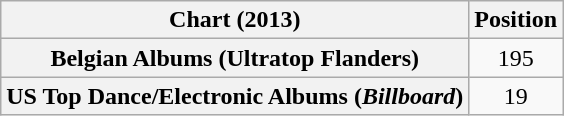<table class="wikitable plainrowheaders" style="text-align:center">
<tr>
<th scope="col">Chart (2013)</th>
<th scope="col">Position</th>
</tr>
<tr>
<th scope="row">Belgian Albums (Ultratop Flanders)</th>
<td>195</td>
</tr>
<tr>
<th scope="row">US Top Dance/Electronic Albums (<em>Billboard</em>)</th>
<td>19</td>
</tr>
</table>
